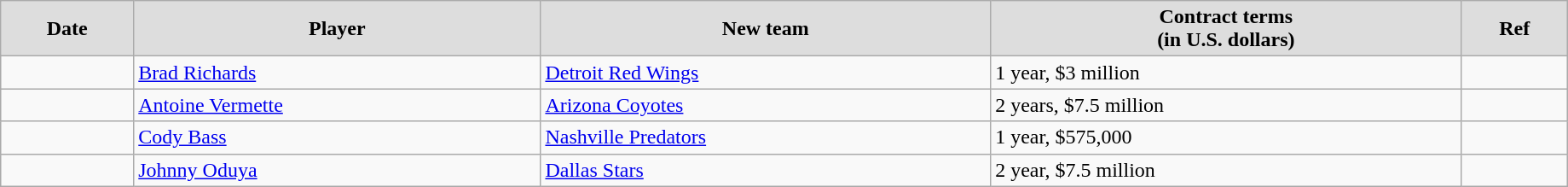<table class="wikitable" width=97%>
<tr align="center" bgcolor="#dddddd">
<td><strong>Date</strong></td>
<td><strong>Player</strong></td>
<td><strong>New team</strong></td>
<td><strong>Contract terms</strong><br><strong>(in U.S. dollars)</strong></td>
<td><strong>Ref</strong></td>
</tr>
<tr>
<td></td>
<td><a href='#'>Brad Richards</a></td>
<td><a href='#'>Detroit Red Wings</a></td>
<td>1 year, $3 million</td>
<td></td>
</tr>
<tr>
<td></td>
<td><a href='#'>Antoine Vermette</a></td>
<td><a href='#'>Arizona Coyotes</a></td>
<td>2 years, $7.5 million</td>
<td></td>
</tr>
<tr>
<td></td>
<td><a href='#'>Cody Bass</a></td>
<td><a href='#'>Nashville Predators</a></td>
<td>1 year, $575,000</td>
<td></td>
</tr>
<tr>
<td></td>
<td><a href='#'>Johnny Oduya</a></td>
<td><a href='#'>Dallas Stars</a></td>
<td>2 year, $7.5 million</td>
<td></td>
</tr>
</table>
